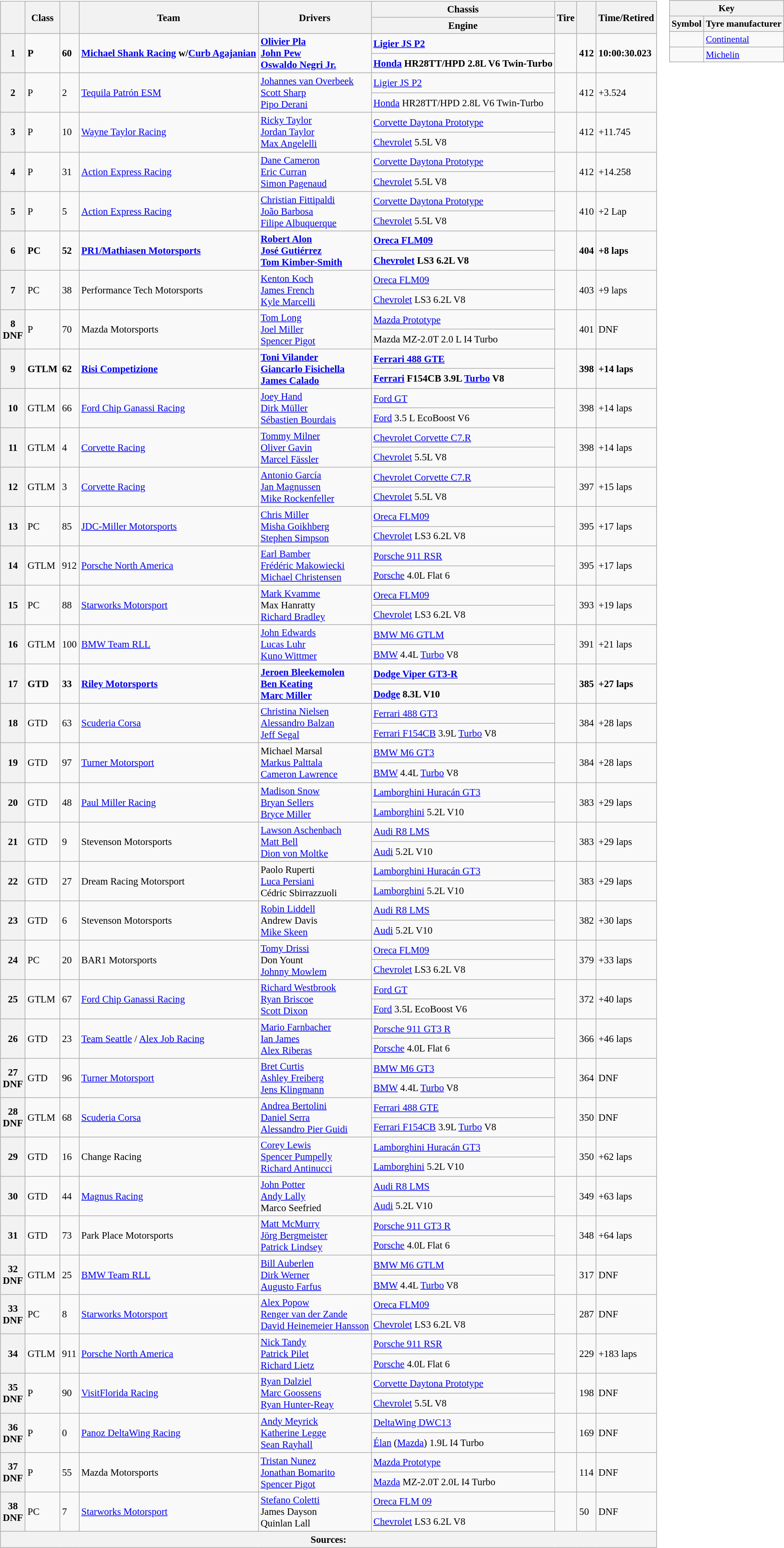<table>
<tr valign="top">
<td><br><table class="wikitable" style="font-size: 95%;">
<tr>
<th rowspan="2"></th>
<th rowspan="2">Class</th>
<th rowspan="2" class="unsortable"></th>
<th rowspan="2" class="unsortable">Team</th>
<th rowspan="2" class="unsortable">Drivers</th>
<th scope="col" class="unsortable">Chassis</th>
<th rowspan="2">Tire</th>
<th rowspan="2" class="unsortable"></th>
<th rowspan="2" class="unsortable">Time/Retired</th>
</tr>
<tr>
<th>Engine</th>
</tr>
<tr style="font-weight:bold">
<th rowspan="2">1</th>
<td rowspan="2">P</td>
<td rowspan="2">60</td>
<td rowspan="2"> <a href='#'>Michael Shank Racing</a> w/<a href='#'>Curb Agajanian</a></td>
<td rowspan="2"> <a href='#'>Olivier Pla</a><br> <a href='#'>John Pew</a><br> <a href='#'>Oswaldo Negri Jr.</a></td>
<td><a href='#'>Ligier JS P2</a></td>
<td rowspan="2"></td>
<td rowspan="2">412</td>
<td rowspan="2">10:00:30.023</td>
</tr>
<tr style="font-weight:bold">
<td><a href='#'>Honda</a> HR28TT/HPD 2.8L V6 Twin-Turbo</td>
</tr>
<tr>
<th rowspan="2">2</th>
<td rowspan="2">P</td>
<td rowspan="2">2</td>
<td rowspan="2"> <a href='#'>Tequila Patrón ESM</a></td>
<td rowspan="2"> <a href='#'>Johannes van Overbeek</a><br> <a href='#'>Scott Sharp</a><br> <a href='#'>Pipo Derani</a></td>
<td><a href='#'>Ligier JS P2</a></td>
<td rowspan="2"></td>
<td rowspan="2">412</td>
<td rowspan="2">+3.524</td>
</tr>
<tr>
<td><a href='#'>Honda</a> HR28TT/HPD 2.8L V6 Twin-Turbo</td>
</tr>
<tr>
<th rowspan="2">3</th>
<td rowspan="2">P</td>
<td rowspan="2">10</td>
<td rowspan="2"> <a href='#'>Wayne Taylor Racing</a></td>
<td rowspan="2"> <a href='#'>Ricky Taylor</a><br> <a href='#'>Jordan Taylor</a><br> <a href='#'>Max Angelelli</a></td>
<td><a href='#'>Corvette Daytona Prototype</a></td>
<td rowspan="2"></td>
<td rowspan="2">412</td>
<td rowspan="2">+11.745</td>
</tr>
<tr>
<td><a href='#'>Chevrolet</a> 5.5L V8</td>
</tr>
<tr>
<th rowspan="2">4</th>
<td rowspan="2">P</td>
<td rowspan="2">31</td>
<td rowspan="2"> <a href='#'>Action Express Racing</a></td>
<td rowspan="2"> <a href='#'>Dane Cameron</a><br> <a href='#'>Eric Curran</a><br> <a href='#'>Simon Pagenaud</a></td>
<td><a href='#'>Corvette Daytona Prototype</a></td>
<td rowspan="2"></td>
<td rowspan="2">412</td>
<td rowspan="2">+14.258</td>
</tr>
<tr>
<td><a href='#'>Chevrolet</a> 5.5L V8</td>
</tr>
<tr>
<th rowspan="2">5</th>
<td rowspan="2">P</td>
<td rowspan="2">5</td>
<td rowspan="2"> <a href='#'>Action Express Racing</a></td>
<td rowspan="2"> <a href='#'>Christian Fittipaldi</a><br> <a href='#'>João Barbosa</a><br> <a href='#'>Filipe Albuquerque</a></td>
<td><a href='#'>Corvette Daytona Prototype</a></td>
<td rowspan="2"></td>
<td rowspan="2">410</td>
<td rowspan="2">+2 Lap</td>
</tr>
<tr>
<td><a href='#'>Chevrolet</a> 5.5L V8</td>
</tr>
<tr style="font-weight:bold">
<th rowspan="2">6</th>
<td rowspan="2">PC</td>
<td rowspan="2">52</td>
<td rowspan="2"> <a href='#'>PR1/Mathiasen Motorsports</a></td>
<td rowspan="2"> <a href='#'>Robert Alon</a><br> <a href='#'>José Gutiérrez</a><br> <a href='#'>Tom Kimber-Smith</a></td>
<td><a href='#'>Oreca FLM09</a></td>
<td rowspan="2"></td>
<td rowspan="2">404</td>
<td rowspan="2">+8 laps</td>
</tr>
<tr style="font-weight:bold">
<td><a href='#'>Chevrolet</a> LS3 6.2L V8</td>
</tr>
<tr>
<th rowspan="2">7</th>
<td rowspan="2">PC</td>
<td rowspan="2">38</td>
<td rowspan="2"> Performance Tech Motorsports</td>
<td rowspan="2"> <a href='#'>Kenton Koch</a><br> <a href='#'>James French</a><br> <a href='#'>Kyle Marcelli</a></td>
<td><a href='#'>Oreca FLM09</a></td>
<td rowspan="2"></td>
<td rowspan="2">403</td>
<td rowspan="2">+9 laps</td>
</tr>
<tr>
<td><a href='#'>Chevrolet</a> LS3 6.2L V8</td>
</tr>
<tr>
<th rowspan="2">8<br>DNF</th>
<td rowspan="2">P</td>
<td rowspan="2">70</td>
<td rowspan="2"> Mazda Motorsports</td>
<td rowspan="2"> <a href='#'>Tom Long</a><br> <a href='#'>Joel Miller</a><br> <a href='#'>Spencer Pigot</a></td>
<td><a href='#'>Mazda Prototype</a></td>
<td rowspan="2"></td>
<td rowspan="2">401</td>
<td rowspan="2">DNF</td>
</tr>
<tr>
<td>Mazda MZ-2.0T 2.0 L I4 Turbo</td>
</tr>
<tr style="font-weight:bold">
<th rowspan="2">9</th>
<td rowspan="2">GTLM</td>
<td rowspan="2">62</td>
<td rowspan="2"> <a href='#'>Risi Competizione</a></td>
<td rowspan="2"> <a href='#'>Toni Vilander</a><br> <a href='#'>Giancarlo Fisichella</a><br> <a href='#'>James Calado</a></td>
<td><a href='#'>Ferrari 488 GTE</a></td>
<td rowspan="2"></td>
<td rowspan="2">398</td>
<td rowspan="2">+14 laps</td>
</tr>
<tr style="font-weight:bold">
<td><a href='#'>Ferrari</a> F154CB 3.9L <a href='#'>Turbo</a> V8</td>
</tr>
<tr>
<th rowspan="2">10</th>
<td rowspan="2">GTLM</td>
<td rowspan="2">66</td>
<td rowspan="2"> <a href='#'>Ford Chip Ganassi Racing</a></td>
<td rowspan="2"> <a href='#'>Joey Hand</a><br> <a href='#'>Dirk Müller</a><br> <a href='#'>Sébastien Bourdais</a></td>
<td><a href='#'>Ford GT</a></td>
<td rowspan="2"></td>
<td rowspan="2">398</td>
<td rowspan="2">+14 laps</td>
</tr>
<tr>
<td><a href='#'>Ford</a> 3.5 L EcoBoost V6</td>
</tr>
<tr>
<th rowspan="2">11</th>
<td rowspan="2">GTLM</td>
<td rowspan="2">4</td>
<td rowspan="2"> <a href='#'>Corvette Racing</a></td>
<td rowspan="2"> <a href='#'>Tommy Milner</a><br> <a href='#'>Oliver Gavin</a><br> <a href='#'>Marcel Fässler</a></td>
<td><a href='#'>Chevrolet Corvette C7.R</a></td>
<td rowspan="2"></td>
<td rowspan="2">398</td>
<td rowspan="2">+14 laps</td>
</tr>
<tr>
<td><a href='#'>Chevrolet</a> 5.5L V8</td>
</tr>
<tr>
<th rowspan="2">12</th>
<td rowspan="2">GTLM</td>
<td rowspan="2">3</td>
<td rowspan="2"> <a href='#'>Corvette Racing</a></td>
<td rowspan="2"> <a href='#'>Antonio García</a><br> <a href='#'>Jan Magnussen</a><br> <a href='#'>Mike Rockenfeller</a></td>
<td><a href='#'>Chevrolet Corvette C7.R</a></td>
<td rowspan="2"></td>
<td rowspan="2">397</td>
<td rowspan="2">+15 laps</td>
</tr>
<tr>
<td><a href='#'>Chevrolet</a> 5.5L V8</td>
</tr>
<tr>
<th rowspan="2">13</th>
<td rowspan="2">PC</td>
<td rowspan="2">85</td>
<td rowspan="2"> <a href='#'>JDC-Miller Motorsports</a></td>
<td rowspan="2"> <a href='#'>Chris Miller</a><br> <a href='#'>Misha Goikhberg</a><br> <a href='#'>Stephen Simpson</a></td>
<td><a href='#'>Oreca FLM09</a></td>
<td rowspan="2"></td>
<td rowspan="2">395</td>
<td rowspan="2">+17 laps</td>
</tr>
<tr>
<td><a href='#'>Chevrolet</a> LS3 6.2L V8</td>
</tr>
<tr>
<th rowspan="2">14</th>
<td rowspan="2">GTLM</td>
<td rowspan="2">912</td>
<td rowspan="2"> <a href='#'>Porsche North America</a></td>
<td rowspan="2"> <a href='#'>Earl Bamber</a><br> <a href='#'>Frédéric Makowiecki</a><br> <a href='#'>Michael Christensen</a></td>
<td><a href='#'>Porsche 911 RSR</a></td>
<td rowspan="2"></td>
<td rowspan="2">395</td>
<td rowspan="2">+17 laps</td>
</tr>
<tr>
<td><a href='#'>Porsche</a> 4.0L Flat 6</td>
</tr>
<tr>
<th rowspan="2">15</th>
<td rowspan="2">PC</td>
<td rowspan="2">88</td>
<td rowspan="2"> <a href='#'>Starworks Motorsport</a></td>
<td rowspan="2"> <a href='#'>Mark Kvamme</a><br> Max Hanratty<br> <a href='#'>Richard Bradley</a></td>
<td><a href='#'>Oreca FLM09</a></td>
<td rowspan="2"></td>
<td rowspan="2">393</td>
<td rowspan="2">+19 laps</td>
</tr>
<tr>
<td><a href='#'>Chevrolet</a> LS3 6.2L V8</td>
</tr>
<tr>
<th rowspan="2">16</th>
<td rowspan="2">GTLM</td>
<td rowspan="2">100</td>
<td rowspan="2"> <a href='#'>BMW Team RLL</a></td>
<td rowspan="2"> <a href='#'>John Edwards</a><br> <a href='#'>Lucas Luhr</a><br> <a href='#'>Kuno Wittmer</a></td>
<td><a href='#'>BMW M6 GTLM</a></td>
<td rowspan="2"></td>
<td rowspan="2">391</td>
<td rowspan="2">+21 laps</td>
</tr>
<tr>
<td><a href='#'>BMW</a> 4.4L <a href='#'>Turbo</a> V8</td>
</tr>
<tr style="font-weight:bold">
<th rowspan="2">17</th>
<td rowspan="2">GTD</td>
<td rowspan="2">33</td>
<td rowspan="2"> <a href='#'>Riley Motorsports</a></td>
<td rowspan="2"> <a href='#'>Jeroen Bleekemolen</a><br> <a href='#'>Ben Keating</a><br> <a href='#'>Marc Miller</a></td>
<td><a href='#'>Dodge Viper GT3-R</a></td>
<td rowspan="2"></td>
<td rowspan="2">385</td>
<td rowspan="2">+27 laps</td>
</tr>
<tr style="font-weight:bold">
<td><a href='#'>Dodge</a> 8.3L V10</td>
</tr>
<tr>
<th rowspan="2">18</th>
<td rowspan="2">GTD</td>
<td rowspan="2">63</td>
<td rowspan="2"> <a href='#'>Scuderia Corsa</a></td>
<td rowspan="2"> <a href='#'>Christina Nielsen</a><br> <a href='#'>Alessandro Balzan</a><br> <a href='#'>Jeff Segal</a></td>
<td><a href='#'>Ferrari 488 GT3</a></td>
<td rowspan="2"></td>
<td rowspan="2">384</td>
<td rowspan="2">+28 laps</td>
</tr>
<tr>
<td><a href='#'>Ferrari F154CB</a> 3.9L <a href='#'>Turbo</a> V8</td>
</tr>
<tr>
<th rowspan="2">19</th>
<td rowspan="2">GTD</td>
<td rowspan="2">97</td>
<td rowspan="2"> <a href='#'>Turner Motorsport</a></td>
<td rowspan="2"> Michael Marsal<br> <a href='#'>Markus Palttala</a><br> <a href='#'>Cameron Lawrence</a></td>
<td><a href='#'>BMW M6 GT3</a></td>
<td rowspan="2"></td>
<td rowspan="2">384</td>
<td rowspan="2">+28 laps</td>
</tr>
<tr>
<td><a href='#'>BMW</a> 4.4L <a href='#'>Turbo</a> V8</td>
</tr>
<tr>
<th rowspan="2">20</th>
<td rowspan="2">GTD</td>
<td rowspan="2">48</td>
<td rowspan="2"> <a href='#'>Paul Miller Racing</a></td>
<td rowspan="2"> <a href='#'>Madison Snow</a><br> <a href='#'>Bryan Sellers</a><br> <a href='#'>Bryce Miller</a></td>
<td><a href='#'>Lamborghini Huracán GT3</a></td>
<td rowspan="2"></td>
<td rowspan="2">383</td>
<td rowspan="2">+29 laps</td>
</tr>
<tr>
<td><a href='#'>Lamborghini</a> 5.2L V10</td>
</tr>
<tr>
<th rowspan="2">21</th>
<td rowspan="2">GTD</td>
<td rowspan="2">9</td>
<td rowspan="2"> Stevenson Motorsports</td>
<td rowspan="2"> <a href='#'>Lawson Aschenbach</a><br> <a href='#'>Matt Bell</a><br> <a href='#'>Dion von Moltke</a></td>
<td><a href='#'>Audi R8 LMS</a></td>
<td rowspan="2"></td>
<td rowspan="2">383</td>
<td rowspan="2">+29 laps</td>
</tr>
<tr>
<td><a href='#'>Audi</a> 5.2L V10</td>
</tr>
<tr>
<th rowspan="2">22</th>
<td rowspan="2">GTD</td>
<td rowspan="2">27</td>
<td rowspan="2"> Dream Racing Motorsport</td>
<td rowspan="2"> Paolo Ruperti<br> <a href='#'>Luca Persiani</a><br> Cédric Sbirrazzuoli</td>
<td><a href='#'>Lamborghini Huracán GT3</a></td>
<td rowspan="2"></td>
<td rowspan="2">383</td>
<td rowspan="2">+29 laps</td>
</tr>
<tr>
<td><a href='#'>Lamborghini</a> 5.2L V10</td>
</tr>
<tr>
<th rowspan="2">23</th>
<td rowspan="2">GTD</td>
<td rowspan="2">6</td>
<td rowspan="2"> Stevenson Motorsports</td>
<td rowspan="2"> <a href='#'>Robin Liddell</a><br> Andrew Davis<br> <a href='#'>Mike Skeen</a></td>
<td><a href='#'>Audi R8 LMS</a></td>
<td rowspan="2"></td>
<td rowspan="2">382</td>
<td rowspan="2">+30 laps</td>
</tr>
<tr>
<td><a href='#'>Audi</a> 5.2L V10</td>
</tr>
<tr>
<th rowspan="2">24</th>
<td rowspan="2">PC</td>
<td rowspan="2">20</td>
<td rowspan="2"> BAR1 Motorsports</td>
<td rowspan="2"> <a href='#'>Tomy Drissi</a><br> Don Yount<br> <a href='#'>Johnny Mowlem</a></td>
<td><a href='#'>Oreca FLM09</a></td>
<td rowspan="2"></td>
<td rowspan="2">379</td>
<td rowspan="2">+33 laps</td>
</tr>
<tr>
<td><a href='#'>Chevrolet</a> LS3 6.2L V8</td>
</tr>
<tr>
<th rowspan="2">25</th>
<td rowspan="2">GTLM</td>
<td rowspan="2">67</td>
<td rowspan="2"> <a href='#'>Ford Chip Ganassi Racing</a></td>
<td rowspan="2"> <a href='#'>Richard Westbrook</a><br> <a href='#'>Ryan Briscoe</a><br> <a href='#'>Scott Dixon</a></td>
<td><a href='#'>Ford GT</a></td>
<td rowspan="2"></td>
<td rowspan="2">372</td>
<td rowspan="2">+40 laps</td>
</tr>
<tr>
<td><a href='#'>Ford</a> 3.5L EcoBoost V6</td>
</tr>
<tr>
<th rowspan="2">26</th>
<td rowspan="2">GTD</td>
<td rowspan="2">23</td>
<td rowspan="2"> <a href='#'>Team Seattle</a> / <a href='#'>Alex Job Racing</a></td>
<td rowspan="2"> <a href='#'>Mario Farnbacher</a><br> <a href='#'>Ian James</a><br> <a href='#'>Alex Riberas</a></td>
<td><a href='#'>Porsche 911 GT3 R</a></td>
<td rowspan="2"></td>
<td rowspan="2">366</td>
<td rowspan="2">+46 laps</td>
</tr>
<tr>
<td><a href='#'>Porsche</a> 4.0L Flat 6</td>
</tr>
<tr>
<th rowspan="2">27<br>DNF</th>
<td rowspan="2">GTD</td>
<td rowspan="2">96</td>
<td rowspan="2"> <a href='#'>Turner Motorsport</a></td>
<td rowspan="2"> <a href='#'>Bret Curtis</a><br> <a href='#'>Ashley Freiberg</a><br> <a href='#'>Jens Klingmann</a></td>
<td><a href='#'>BMW M6 GT3</a></td>
<td rowspan="2"></td>
<td rowspan="2">364</td>
<td rowspan="2">DNF</td>
</tr>
<tr>
<td><a href='#'>BMW</a> 4.4L <a href='#'>Turbo</a> V8</td>
</tr>
<tr>
<th rowspan="2">28<br>DNF</th>
<td rowspan="2">GTLM</td>
<td rowspan="2">68</td>
<td rowspan="2"> <a href='#'>Scuderia Corsa</a></td>
<td rowspan="2"> <a href='#'>Andrea Bertolini</a><br> <a href='#'>Daniel Serra</a><br> <a href='#'>Alessandro Pier Guidi</a></td>
<td><a href='#'>Ferrari 488 GTE</a></td>
<td rowspan="2"></td>
<td rowspan="2">350</td>
<td rowspan="2">DNF</td>
</tr>
<tr>
<td><a href='#'>Ferrari F154CB</a> 3.9L <a href='#'>Turbo</a> V8</td>
</tr>
<tr>
<th rowspan="2">29</th>
<td rowspan="2">GTD</td>
<td rowspan="2">16</td>
<td rowspan="2"> Change Racing</td>
<td rowspan="2"> <a href='#'>Corey Lewis</a><br> <a href='#'>Spencer Pumpelly</a><br> <a href='#'>Richard Antinucci</a></td>
<td><a href='#'>Lamborghini Huracán GT3</a></td>
<td rowspan="2"></td>
<td rowspan="2">350</td>
<td rowspan="2">+62 laps</td>
</tr>
<tr>
<td><a href='#'>Lamborghini</a> 5.2L V10</td>
</tr>
<tr>
<th rowspan="2">30</th>
<td rowspan="2">GTD</td>
<td rowspan="2">44</td>
<td rowspan="2"> <a href='#'>Magnus Racing</a></td>
<td rowspan="2"> <a href='#'>John Potter</a><br> <a href='#'>Andy Lally</a><br> Marco Seefried</td>
<td><a href='#'>Audi R8 LMS</a></td>
<td rowspan="2"></td>
<td rowspan="2">349</td>
<td rowspan="2">+63 laps</td>
</tr>
<tr>
<td><a href='#'>Audi</a> 5.2L V10</td>
</tr>
<tr>
<th rowspan="2">31</th>
<td rowspan="2">GTD</td>
<td rowspan="2">73</td>
<td rowspan="2"> Park Place Motorsports</td>
<td rowspan="2"> <a href='#'>Matt McMurry</a><br> <a href='#'>Jörg Bergmeister</a><br> <a href='#'>Patrick Lindsey</a></td>
<td><a href='#'>Porsche 911 GT3 R</a></td>
<td rowspan="2"></td>
<td rowspan="2">348</td>
<td rowspan="2">+64 laps</td>
</tr>
<tr>
<td><a href='#'>Porsche</a> 4.0L Flat 6</td>
</tr>
<tr>
<th rowspan="2">32<br>DNF</th>
<td rowspan="2">GTLM</td>
<td rowspan="2">25</td>
<td rowspan="2"> <a href='#'>BMW Team RLL</a></td>
<td rowspan="2"> <a href='#'>Bill Auberlen</a><br> <a href='#'>Dirk Werner</a><br> <a href='#'>Augusto Farfus</a></td>
<td><a href='#'>BMW M6 GTLM</a></td>
<td rowspan="2"></td>
<td rowspan="2">317</td>
<td rowspan="2">DNF</td>
</tr>
<tr>
<td><a href='#'>BMW</a> 4.4L <a href='#'>Turbo</a> V8</td>
</tr>
<tr>
<th rowspan="2">33<br>DNF</th>
<td rowspan="2">PC</td>
<td rowspan="2">8</td>
<td rowspan="2"> <a href='#'>Starworks Motorsport</a></td>
<td rowspan="2"> <a href='#'>Alex Popow</a><br> <a href='#'>Renger van der Zande</a><br> <a href='#'>David Heinemeier Hansson</a></td>
<td><a href='#'>Oreca FLM09</a></td>
<td rowspan="2"></td>
<td rowspan="2">287</td>
<td rowspan="2">DNF</td>
</tr>
<tr>
<td><a href='#'>Chevrolet</a> LS3 6.2L V8</td>
</tr>
<tr>
<th rowspan="2">34</th>
<td rowspan="2">GTLM</td>
<td rowspan="2">911</td>
<td rowspan="2"> <a href='#'>Porsche North America</a></td>
<td rowspan="2"> <a href='#'>Nick Tandy</a><br> <a href='#'>Patrick Pilet</a><br> <a href='#'>Richard Lietz</a></td>
<td><a href='#'>Porsche 911 RSR</a></td>
<td rowspan="2"></td>
<td rowspan="2">229</td>
<td rowspan="2">+183 laps</td>
</tr>
<tr>
<td><a href='#'>Porsche</a> 4.0L Flat 6</td>
</tr>
<tr>
<th rowspan="2">35<br>DNF</th>
<td rowspan="2">P</td>
<td rowspan="2">90</td>
<td rowspan="2"> <a href='#'>VisitFlorida Racing</a></td>
<td rowspan="2"> <a href='#'>Ryan Dalziel</a><br> <a href='#'>Marc Goossens</a><br> <a href='#'>Ryan Hunter-Reay</a></td>
<td><a href='#'>Corvette Daytona Prototype</a></td>
<td rowspan="2"></td>
<td rowspan="2">198</td>
<td rowspan="2">DNF</td>
</tr>
<tr>
<td><a href='#'>Chevrolet</a> 5.5L V8</td>
</tr>
<tr>
<th rowspan="2">36<br>DNF</th>
<td rowspan="2">P</td>
<td rowspan="2">0</td>
<td rowspan="2"> <a href='#'>Panoz DeltaWing Racing</a></td>
<td rowspan="2"> <a href='#'>Andy Meyrick</a><br> <a href='#'>Katherine Legge</a><br> <a href='#'>Sean Rayhall</a></td>
<td><a href='#'>DeltaWing DWC13</a></td>
<td rowspan="2"></td>
<td rowspan="2">169</td>
<td rowspan="2">DNF</td>
</tr>
<tr>
<td><a href='#'>Élan</a> (<a href='#'>Mazda</a>) 1.9L I4 Turbo</td>
</tr>
<tr>
<th rowspan="2">37<br>DNF</th>
<td rowspan="2">P</td>
<td rowspan="2">55</td>
<td rowspan="2"> Mazda Motorsports</td>
<td rowspan="2"> <a href='#'>Tristan Nunez</a><br> <a href='#'>Jonathan Bomarito</a><br> <a href='#'>Spencer Pigot</a></td>
<td><a href='#'>Mazda Prototype</a></td>
<td rowspan="2"></td>
<td rowspan="2">114</td>
<td rowspan="2">DNF</td>
</tr>
<tr>
<td><a href='#'>Mazda</a> MZ-2.0T 2.0L I4 Turbo</td>
</tr>
<tr>
<th rowspan="2">38<br>DNF</th>
<td rowspan="2">PC</td>
<td rowspan="2">7</td>
<td rowspan="2"> <a href='#'>Starworks Motorsport</a></td>
<td rowspan="2"> <a href='#'>Stefano Coletti</a><br> James Dayson<br> Quinlan Lall</td>
<td><a href='#'>Oreca FLM 09</a></td>
<td rowspan="2"></td>
<td rowspan="2">50</td>
<td rowspan="2">DNF</td>
</tr>
<tr>
<td><a href='#'>Chevrolet</a> LS3 6.2L V8</td>
</tr>
<tr>
<th colspan="9" align="center">Sources:</th>
</tr>
</table>
</td>
<td><br><table class="wikitable" style="margin-right:0; font-size:90%">
<tr>
<th colspan="2" scope="col">Key</th>
</tr>
<tr>
<th scope="col">Symbol</th>
<th scope="col">Tyre manufacturer</th>
</tr>
<tr>
<td></td>
<td><a href='#'>Continental</a></td>
</tr>
<tr>
<td></td>
<td><a href='#'>Michelin</a></td>
</tr>
</table>
</td>
</tr>
</table>
